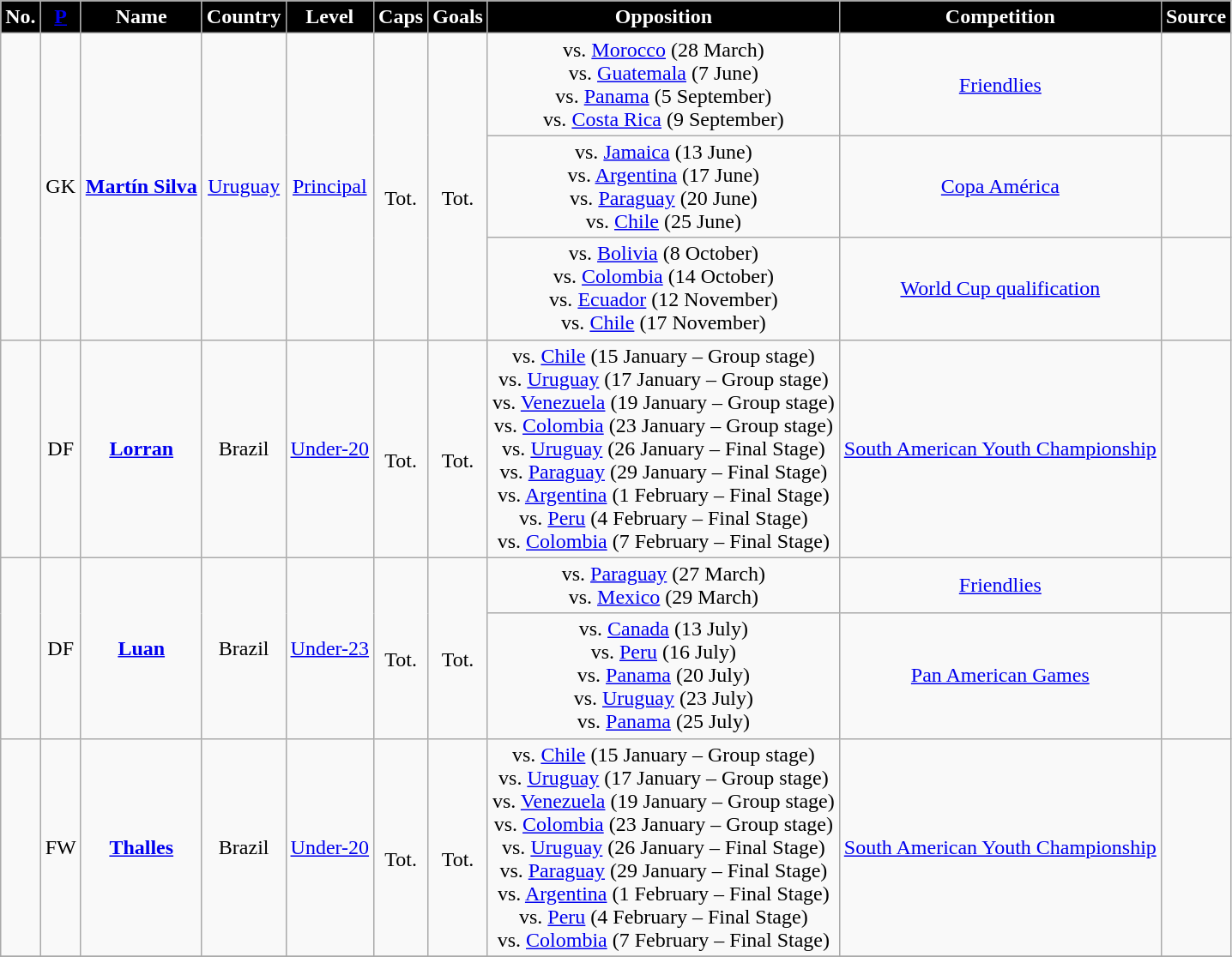<table class="wikitable" style="text-align: center;">
<tr>
<th style="background:#000000; color:white; text-align:center;">No.</th>
<th style="background:#000000; color:white; text-align:center;"><a href='#'>P</a></th>
<th style="background:#000000; color:white; text-align:center;">Name</th>
<th style="background:#000000; color:white; text-align:center;">Country</th>
<th style="background:#000000; color:white; text-align:center;">Level</th>
<th style="background:#000000; color:white; text-align:center;">Caps</th>
<th style="background:#000000; color:white; text-align:center;">Goals</th>
<th style="background:#000000; color:white; text-align:center;">Opposition</th>
<th style="background:#000000; color:white; text-align:center;">Competition</th>
<th style="background:#000000; color:white; text-align:center;">Source</th>
</tr>
<tr>
<td rowspan=3> </td>
<td rowspan=3>GK</td>
<td rowspan=3><strong><a href='#'>Martín Silva</a></strong></td>
<td rowspan=3> <a href='#'>Uruguay</a></td>
<td rowspan=3><a href='#'>Principal</a></td>
<td rowspan=3><br>Tot.</td>
<td rowspan=3><br>Tot.</td>
<td>vs.  <a href='#'>Morocco</a> (28 March)<br>vs.  <a href='#'>Guatemala</a> (7 June)<br>vs.  <a href='#'>Panama</a> (5 September)<br>vs.  <a href='#'>Costa Rica</a> (9 September)</td>
<td><a href='#'>Friendlies</a></td>
<td></td>
</tr>
<tr>
<td>vs.  <a href='#'>Jamaica</a> (13 June)<br>vs.  <a href='#'>Argentina</a> (17 June)<br>vs.  <a href='#'>Paraguay</a> (20 June)<br>vs.  <a href='#'>Chile</a> (25 June)</td>
<td><a href='#'>Copa América</a></td>
<td></td>
</tr>
<tr>
<td>vs.  <a href='#'>Bolivia</a> (8 October)<br>vs.  <a href='#'>Colombia</a> (14 October)<br>vs.  <a href='#'>Ecuador</a> (12 November)<br>vs.  <a href='#'>Chile</a> (17 November)</td>
<td><a href='#'>World Cup qualification</a></td>
<td></td>
</tr>
<tr>
<td></td>
<td>DF</td>
<td><strong><a href='#'>Lorran</a></strong></td>
<td> Brazil</td>
<td><a href='#'>Under-20</a></td>
<td><br>Tot.</td>
<td><br>Tot.</td>
<td>vs.  <a href='#'>Chile</a> (15 January – Group stage)<br>vs.  <a href='#'>Uruguay</a> (17 January – Group stage)<br>vs.  <a href='#'>Venezuela</a> (19 January – Group stage)<br>vs.  <a href='#'>Colombia</a> (23 January – Group stage)<br>vs.  <a href='#'>Uruguay</a> (26 January – Final Stage)<br>vs.  <a href='#'>Paraguay</a> (29 January – Final Stage)<br>vs.  <a href='#'>Argentina</a> (1 February – Final Stage)<br>vs.  <a href='#'>Peru</a> (4 February – Final Stage)<br>vs.  <a href='#'>Colombia</a> (7 February – Final Stage)</td>
<td><a href='#'>South American Youth Championship</a></td>
<td></td>
</tr>
<tr>
<td rowspan=2> </td>
<td rowspan=2>DF</td>
<td rowspan=2><strong><a href='#'>Luan</a></strong></td>
<td rowspan=2> Brazil</td>
<td rowspan=2><a href='#'>Under-23</a></td>
<td rowspan=2><br>Tot.</td>
<td rowspan=2><br>Tot.</td>
<td>vs.  <a href='#'>Paraguay</a> (27 March)<br>vs.  <a href='#'>Mexico</a> (29 March)</td>
<td><a href='#'>Friendlies</a></td>
<td></td>
</tr>
<tr>
<td>vs.  <a href='#'>Canada</a> (13 July)<br>vs.  <a href='#'>Peru</a> (16 July)<br>vs.  <a href='#'>Panama</a> (20 July)<br>vs.  <a href='#'>Uruguay</a> (23 July)<br>vs.  <a href='#'>Panama</a> (25 July)</td>
<td><a href='#'>Pan American Games</a></td>
<td></td>
</tr>
<tr>
<td></td>
<td>FW</td>
<td><strong><a href='#'>Thalles</a></strong></td>
<td> Brazil</td>
<td><a href='#'>Under-20</a></td>
<td><br>Tot.</td>
<td><br>Tot.</td>
<td>vs.  <a href='#'>Chile</a> (15 January – Group stage)<br>vs.  <a href='#'>Uruguay</a> (17 January – Group stage)<br>vs.  <a href='#'>Venezuela</a> (19 January – Group stage)<br>vs.  <a href='#'>Colombia</a> (23 January – Group stage)<br>vs.  <a href='#'>Uruguay</a> (26 January – Final Stage)<br>vs.  <a href='#'>Paraguay</a> (29 January – Final Stage)<br>vs.  <a href='#'>Argentina</a> (1 February – Final Stage)<br>vs.  <a href='#'>Peru</a> (4 February – Final Stage)<br>vs.  <a href='#'>Colombia</a> (7 February – Final Stage)</td>
<td><a href='#'>South American Youth Championship</a></td>
<td></td>
</tr>
<tr>
</tr>
</table>
